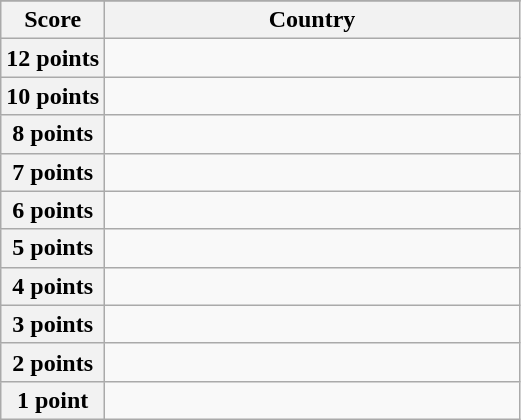<table class="wikitable">
<tr>
</tr>
<tr>
<th scope="col" width="20%">Score</th>
<th scope="col">Country</th>
</tr>
<tr>
<th scope="row">12 points</th>
<td></td>
</tr>
<tr>
<th scope="row">10 points</th>
<td></td>
</tr>
<tr>
<th scope="row">8 points</th>
<td></td>
</tr>
<tr>
<th scope="row">7 points</th>
<td></td>
</tr>
<tr>
<th scope="row">6 points</th>
<td></td>
</tr>
<tr>
<th scope="row">5 points</th>
<td></td>
</tr>
<tr>
<th scope="row">4 points</th>
<td></td>
</tr>
<tr>
<th scope="row">3 points</th>
<td></td>
</tr>
<tr>
<th scope="row">2 points</th>
<td></td>
</tr>
<tr>
<th scope="row">1 point</th>
<td></td>
</tr>
</table>
